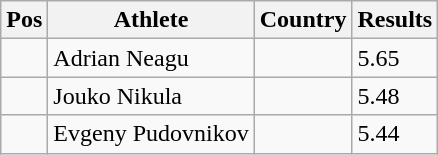<table class="wikitable">
<tr>
<th>Pos</th>
<th>Athlete</th>
<th>Country</th>
<th>Results</th>
</tr>
<tr>
<td align="center"></td>
<td>Adrian Neagu</td>
<td></td>
<td>5.65</td>
</tr>
<tr>
<td align="center"></td>
<td>Jouko Nikula</td>
<td></td>
<td>5.48</td>
</tr>
<tr>
<td align="center"></td>
<td>Evgeny Pudovnikov</td>
<td></td>
<td>5.44</td>
</tr>
</table>
